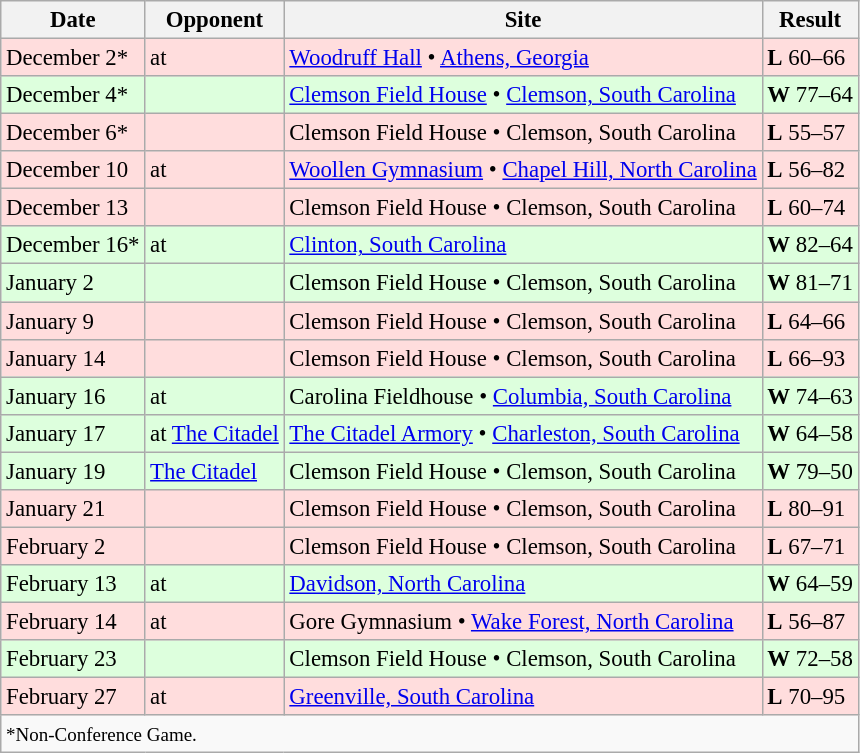<table class="wikitable" style="font-size:95%;">
<tr>
<th>Date</th>
<th>Opponent</th>
<th>Site</th>
<th>Result</th>
</tr>
<tr style="background: #ffdddd;">
<td>December 2*</td>
<td>at </td>
<td><a href='#'>Woodruff Hall</a> • <a href='#'>Athens, Georgia</a></td>
<td><strong>L</strong> 60–66</td>
</tr>
<tr style="background: #ddffdd;">
<td>December 4*</td>
<td></td>
<td><a href='#'>Clemson Field House</a> • <a href='#'>Clemson, South Carolina</a></td>
<td><strong>W</strong> 77–64</td>
</tr>
<tr style="background: #ffdddd;">
<td>December 6*</td>
<td></td>
<td>Clemson Field House • Clemson, South Carolina</td>
<td><strong>L</strong> 55–57</td>
</tr>
<tr style="background: #ffdddd;">
<td>December 10</td>
<td>at </td>
<td><a href='#'>Woollen Gymnasium</a> • <a href='#'>Chapel Hill, North Carolina</a></td>
<td><strong>L</strong> 56–82</td>
</tr>
<tr style="background: #ffdddd;">
<td>December 13</td>
<td></td>
<td>Clemson Field House • Clemson, South Carolina</td>
<td><strong>L</strong> 60–74</td>
</tr>
<tr style="background: #ddffdd;">
<td>December 16*</td>
<td>at </td>
<td><a href='#'>Clinton, South Carolina</a></td>
<td><strong>W</strong> 82–64</td>
</tr>
<tr style="background: #ddffdd;">
<td>January 2</td>
<td></td>
<td>Clemson Field House • Clemson, South Carolina</td>
<td><strong>W</strong> 81–71</td>
</tr>
<tr style="background: #ffdddd;">
<td>January 9</td>
<td></td>
<td>Clemson Field House • Clemson, South Carolina</td>
<td><strong>L</strong> 64–66</td>
</tr>
<tr style="background: #ffdddd;">
<td>January 14</td>
<td></td>
<td>Clemson Field House • Clemson, South Carolina</td>
<td><strong>L</strong> 66–93</td>
</tr>
<tr style="background: #ddffdd;">
<td>January 16</td>
<td>at </td>
<td>Carolina Fieldhouse • <a href='#'>Columbia, South Carolina</a></td>
<td><strong>W</strong> 74–63</td>
</tr>
<tr style="background: #ddffdd;">
<td>January 17</td>
<td>at <a href='#'>The Citadel</a></td>
<td><a href='#'>The Citadel Armory</a> • <a href='#'>Charleston, South Carolina</a></td>
<td><strong>W</strong> 64–58</td>
</tr>
<tr style="background: #ddffdd;">
<td>January 19</td>
<td><a href='#'>The Citadel</a></td>
<td>Clemson Field House • Clemson, South Carolina</td>
<td><strong>W</strong> 79–50</td>
</tr>
<tr style="background: #ffdddd;">
<td>January 21</td>
<td></td>
<td>Clemson Field House • Clemson, South Carolina</td>
<td><strong>L</strong> 80–91</td>
</tr>
<tr style="background: #ffdddd;">
<td>February 2</td>
<td></td>
<td>Clemson Field House • Clemson, South Carolina</td>
<td><strong>L</strong> 67–71</td>
</tr>
<tr style="background: #ddffdd;">
<td>February 13</td>
<td>at </td>
<td><a href='#'>Davidson, North Carolina</a></td>
<td><strong>W</strong> 64–59</td>
</tr>
<tr style="background: #ffdddd;">
<td>February 14</td>
<td>at </td>
<td>Gore Gymnasium • <a href='#'>Wake Forest, North Carolina</a></td>
<td><strong>L</strong> 56–87</td>
</tr>
<tr style="background: #ddffdd;">
<td>February 23</td>
<td></td>
<td>Clemson Field House • Clemson, South Carolina</td>
<td><strong>W</strong> 72–58</td>
</tr>
<tr style="background: #ffdddd;">
<td>February 27</td>
<td>at </td>
<td><a href='#'>Greenville, South Carolina</a></td>
<td><strong>L</strong> 70–95</td>
</tr>
<tr style="background:#f9f9f9;">
<td colspan=4><small>*Non-Conference Game.</small></td>
</tr>
</table>
